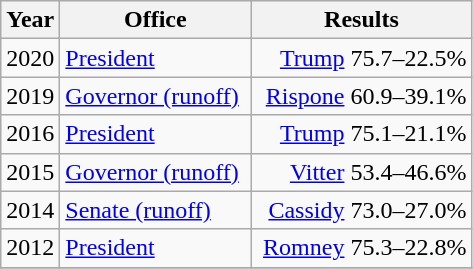<table class=wikitable>
<tr>
<th width="30">Year</th>
<th width="120">Office</th>
<th width="140">Results</th>
</tr>
<tr>
<td>2020</td>
<td><a href='#'>President</a></td>
<td align="right" ><a href='#'>Trump</a> 75.7–22.5%</td>
</tr>
<tr>
<td>2019</td>
<td><a href='#'>Governor (runoff)</a></td>
<td align="right" ><a href='#'>Rispone</a> 60.9–39.1%</td>
</tr>
<tr>
<td>2016</td>
<td><a href='#'>President</a></td>
<td align="right" ><a href='#'>Trump</a> 75.1–21.1%</td>
</tr>
<tr>
<td>2015</td>
<td><a href='#'>Governor (runoff)</a></td>
<td align="right" ><a href='#'>Vitter</a> 53.4–46.6%</td>
</tr>
<tr>
<td>2014</td>
<td><a href='#'>Senate (runoff)</a></td>
<td align="right" ><a href='#'>Cassidy</a> 73.0–27.0%</td>
</tr>
<tr>
<td>2012</td>
<td><a href='#'>President</a></td>
<td align="right" ><a href='#'>Romney</a> 75.3–22.8%</td>
</tr>
<tr>
</tr>
</table>
